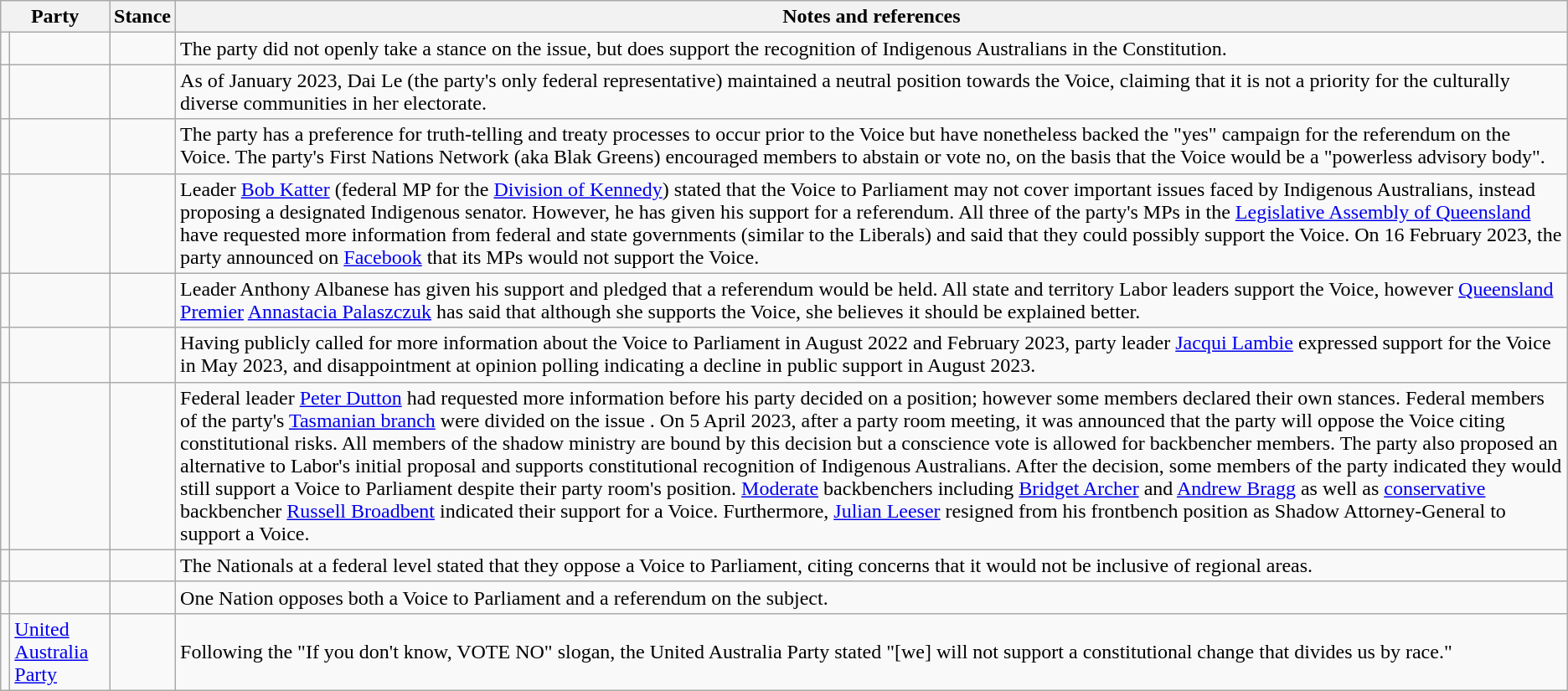<table class="wikitable sortable">
<tr>
<th colspan="2">Party</th>
<th>Stance</th>
<th>Notes and references</th>
</tr>
<tr>
<td></td>
<td></td>
<td></td>
<td>The party did not openly take a stance on the issue, but does support the recognition of Indigenous Australians in the Constitution.</td>
</tr>
<tr>
<td></td>
<td></td>
<td></td>
<td>As of January 2023, Dai Le (the party's only federal representative) maintained a neutral position towards the Voice, claiming that it is not a priority for the culturally diverse communities in her electorate.</td>
</tr>
<tr>
<td></td>
<td></td>
<td></td>
<td>The party has a preference for truth-telling and treaty processes to occur prior to the Voice but have nonetheless backed the "yes" campaign for the referendum on the Voice. The party's First Nations Network (aka Blak Greens) encouraged members to abstain or vote no, on the basis that the Voice would be a "powerless advisory body".</td>
</tr>
<tr>
<td></td>
<td></td>
<td></td>
<td>Leader <a href='#'>Bob Katter</a> (federal MP for the <a href='#'>Division of Kennedy</a>) stated that the Voice to Parliament may not cover important issues faced by Indigenous Australians, instead proposing a designated Indigenous senator. However, he has given his support for a referendum. All three of the party's MPs in the <a href='#'>Legislative Assembly of Queensland</a> have requested more information from federal and state governments (similar to the Liberals) and said that they could possibly support the Voice. On 16 February 2023, the party announced on <a href='#'>Facebook</a> that its MPs would not support the Voice.</td>
</tr>
<tr>
<td></td>
<td></td>
<td></td>
<td>Leader Anthony Albanese has given his support and pledged that a referendum would be held. All state and territory Labor leaders support the Voice, however <a href='#'>Queensland Premier</a> <a href='#'>Annastacia Palaszczuk</a> has said that although she supports the Voice, she believes it should be explained better.</td>
</tr>
<tr>
<td></td>
<td></td>
<td></td>
<td>Having publicly called for more information about the Voice to Parliament in August 2022 and February 2023, party leader <a href='#'>Jacqui Lambie</a> expressed support for the Voice in May 2023, and disappointment at opinion polling indicating a decline in public support in August 2023.</td>
</tr>
<tr>
<td></td>
<td></td>
<td></td>
<td>Federal leader <a href='#'>Peter Dutton</a> had requested more information before his party decided on a position; however some members  declared their own stances. Federal members of the party's <a href='#'>Tasmanian branch</a> were divided on the issue . On 5 April 2023, after a party room meeting, it was announced that the party will oppose the Voice citing constitutional risks. All members of the shadow ministry are bound by this decision but a conscience vote is allowed for backbencher members. The party also proposed an alternative to Labor's initial proposal and supports constitutional recognition of Indigenous Australians. After the decision, some members of the party indicated they would still support a Voice to Parliament despite their party room's position. <a href='#'>Moderate</a> backbenchers including <a href='#'>Bridget Archer</a> and <a href='#'>Andrew Bragg</a> as well as <a href='#'>conservative</a> backbencher <a href='#'>Russell Broadbent</a> indicated their support for a Voice. Furthermore, <a href='#'>Julian Leeser</a> resigned from his frontbench position as Shadow Attorney-General to support a Voice.</td>
</tr>
<tr>
<td></td>
<td></td>
<td></td>
<td>The Nationals at a federal level stated that they oppose a Voice to Parliament, citing concerns that it would not be inclusive of regional areas.</td>
</tr>
<tr>
<td></td>
<td></td>
<td></td>
<td>One Nation opposes both a Voice to Parliament and a referendum on the subject.</td>
</tr>
<tr>
<td></td>
<td><a href='#'>United Australia Party</a></td>
<td></td>
<td>Following the "If you don't know, VOTE NO" slogan, the United Australia Party stated "[we] will not support a constitutional change that divides us by race."</td>
</tr>
</table>
